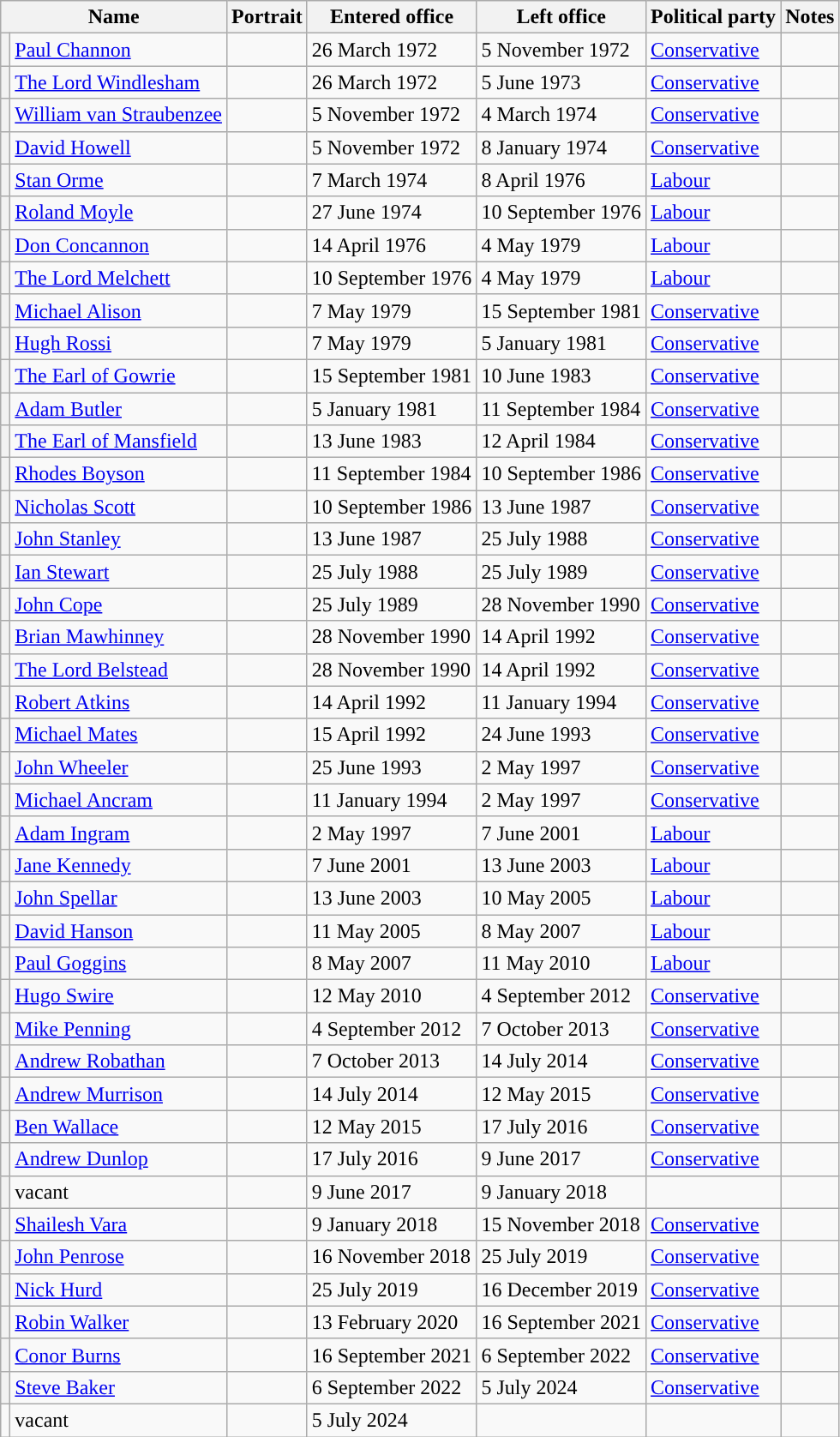<table class="wikitable">
<tr>
<th colspan=2>Name</th>
<th>Portrait</th>
<th>Entered office</th>
<th>Left office</th>
<th>Political party</th>
<th>Notes</th>
</tr>
<tr>
<th style="background-color: "></th>
<td><a href='#'>Paul Channon</a></td>
<td></td>
<td>26 March 1972</td>
<td>5 November 1972</td>
<td><a href='#'>Conservative</a></td>
<td></td>
</tr>
<tr>
<th style="background-color: "></th>
<td><a href='#'>The Lord Windlesham</a></td>
<td></td>
<td>26 March 1972</td>
<td>5 June 1973</td>
<td><a href='#'>Conservative</a></td>
<td></td>
</tr>
<tr>
<th style="background-color: "></th>
<td><a href='#'>William van Straubenzee</a></td>
<td></td>
<td>5 November 1972</td>
<td>4 March 1974</td>
<td><a href='#'>Conservative</a></td>
<td></td>
</tr>
<tr>
<th style="background-color: "></th>
<td><a href='#'>David Howell</a></td>
<td></td>
<td>5 November 1972</td>
<td>8 January 1974</td>
<td><a href='#'>Conservative</a></td>
<td></td>
</tr>
<tr>
<th style="background-color: "></th>
<td><a href='#'>Stan Orme</a></td>
<td></td>
<td>7 March 1974</td>
<td>8 April 1976</td>
<td><a href='#'>Labour</a></td>
<td></td>
</tr>
<tr>
<th style="background-color: "></th>
<td><a href='#'>Roland Moyle</a></td>
<td></td>
<td>27 June 1974</td>
<td>10 September 1976</td>
<td><a href='#'>Labour</a></td>
<td></td>
</tr>
<tr>
<th style="background-color: "></th>
<td><a href='#'>Don Concannon</a></td>
<td></td>
<td>14 April 1976</td>
<td>4 May 1979</td>
<td><a href='#'>Labour</a></td>
<td></td>
</tr>
<tr>
<th style="background-color: "></th>
<td><a href='#'>The Lord Melchett</a></td>
<td></td>
<td>10 September 1976</td>
<td>4 May 1979</td>
<td><a href='#'>Labour</a></td>
<td></td>
</tr>
<tr>
<th style="background-color: "></th>
<td><a href='#'>Michael Alison</a></td>
<td></td>
<td>7 May 1979</td>
<td>15 September 1981</td>
<td><a href='#'>Conservative</a></td>
<td></td>
</tr>
<tr>
<th style="background-color: "></th>
<td><a href='#'>Hugh Rossi</a></td>
<td></td>
<td>7 May 1979</td>
<td>5 January 1981</td>
<td><a href='#'>Conservative</a></td>
<td></td>
</tr>
<tr>
<th style="background-color: "></th>
<td><a href='#'>The Earl of Gowrie</a></td>
<td></td>
<td>15 September 1981</td>
<td>10 June 1983</td>
<td><a href='#'>Conservative</a></td>
<td></td>
</tr>
<tr>
<th style="background-color: "></th>
<td><a href='#'>Adam Butler</a></td>
<td></td>
<td>5 January 1981</td>
<td>11 September 1984</td>
<td><a href='#'>Conservative</a></td>
<td></td>
</tr>
<tr>
<th style="background-color: "></th>
<td><a href='#'>The Earl of Mansfield</a></td>
<td></td>
<td>13 June 1983</td>
<td>12 April 1984</td>
<td><a href='#'>Conservative</a></td>
<td></td>
</tr>
<tr>
<th style="background-color: "></th>
<td><a href='#'>Rhodes Boyson</a></td>
<td></td>
<td>11 September 1984</td>
<td>10 September 1986</td>
<td><a href='#'>Conservative</a></td>
<td></td>
</tr>
<tr>
<th style="background-color: "></th>
<td><a href='#'>Nicholas Scott</a></td>
<td></td>
<td>10 September 1986</td>
<td>13 June 1987</td>
<td><a href='#'>Conservative</a></td>
<td></td>
</tr>
<tr>
<th style="background-color: "></th>
<td><a href='#'>John Stanley</a></td>
<td></td>
<td>13 June 1987</td>
<td>25 July 1988</td>
<td><a href='#'>Conservative</a></td>
<td></td>
</tr>
<tr>
<th style="background-color: "></th>
<td><a href='#'>Ian Stewart</a></td>
<td></td>
<td>25 July 1988</td>
<td>25 July 1989</td>
<td><a href='#'>Conservative</a></td>
<td></td>
</tr>
<tr>
<th style="background-color: "></th>
<td><a href='#'>John Cope</a></td>
<td></td>
<td>25 July 1989</td>
<td>28 November 1990</td>
<td><a href='#'>Conservative</a></td>
<td></td>
</tr>
<tr>
<th style="background-color: "></th>
<td><a href='#'>Brian Mawhinney</a></td>
<td></td>
<td>28 November 1990</td>
<td>14 April 1992</td>
<td><a href='#'>Conservative</a></td>
<td></td>
</tr>
<tr>
<th style="background-color: "></th>
<td><a href='#'>The Lord Belstead</a></td>
<td></td>
<td>28 November 1990</td>
<td>14 April 1992</td>
<td><a href='#'>Conservative</a></td>
<td></td>
</tr>
<tr>
<th style="background-color: "></th>
<td><a href='#'>Robert Atkins</a></td>
<td></td>
<td>14 April 1992</td>
<td>11 January 1994</td>
<td><a href='#'>Conservative</a></td>
<td></td>
</tr>
<tr>
<th style="background-color: "></th>
<td><a href='#'>Michael Mates</a></td>
<td></td>
<td>15 April 1992</td>
<td>24 June 1993</td>
<td><a href='#'>Conservative</a></td>
<td></td>
</tr>
<tr>
<th style="background-color: "></th>
<td><a href='#'>John Wheeler</a></td>
<td></td>
<td>25 June 1993</td>
<td>2 May 1997</td>
<td><a href='#'>Conservative</a></td>
<td></td>
</tr>
<tr>
<th style="background-color: "></th>
<td><a href='#'>Michael Ancram</a></td>
<td></td>
<td>11 January 1994</td>
<td>2 May 1997</td>
<td><a href='#'>Conservative</a></td>
<td></td>
</tr>
<tr>
<th style="background-color: "></th>
<td><a href='#'>Adam Ingram</a></td>
<td></td>
<td>2 May 1997</td>
<td>7 June 2001</td>
<td><a href='#'>Labour</a></td>
<td></td>
</tr>
<tr>
<th style="background-color: "></th>
<td><a href='#'>Jane Kennedy</a></td>
<td></td>
<td>7 June 2001</td>
<td>13 June 2003</td>
<td><a href='#'>Labour</a></td>
<td></td>
</tr>
<tr>
<th style="background-color: "></th>
<td><a href='#'>John Spellar</a></td>
<td></td>
<td>13 June 2003</td>
<td>10 May 2005</td>
<td><a href='#'>Labour</a></td>
<td></td>
</tr>
<tr>
<th style="background-color: "></th>
<td><a href='#'>David Hanson</a></td>
<td></td>
<td>11 May 2005</td>
<td>8 May 2007</td>
<td><a href='#'>Labour</a></td>
<td></td>
</tr>
<tr>
<th style="background-color: "></th>
<td><a href='#'>Paul Goggins</a></td>
<td></td>
<td>8 May 2007</td>
<td>11 May 2010</td>
<td><a href='#'>Labour</a></td>
<td></td>
</tr>
<tr>
<th style="background-color: "></th>
<td><a href='#'>Hugo Swire</a></td>
<td></td>
<td>12 May 2010</td>
<td>4 September 2012</td>
<td><a href='#'>Conservative</a></td>
<td></td>
</tr>
<tr>
<th style="background-color: "></th>
<td><a href='#'>Mike Penning</a></td>
<td></td>
<td>4 September 2012</td>
<td>7 October 2013</td>
<td><a href='#'>Conservative</a></td>
<td></td>
</tr>
<tr>
<th style="background-color: "></th>
<td><a href='#'>Andrew Robathan</a></td>
<td></td>
<td>7 October 2013</td>
<td>14 July 2014</td>
<td><a href='#'>Conservative</a></td>
<td></td>
</tr>
<tr>
<th style="background-color: "></th>
<td><a href='#'>Andrew Murrison</a></td>
<td></td>
<td>14 July 2014</td>
<td>12 May 2015</td>
<td><a href='#'>Conservative</a></td>
<td></td>
</tr>
<tr>
<th style="background-color: "></th>
<td><a href='#'>Ben Wallace</a></td>
<td></td>
<td>12 May 2015</td>
<td>17 July 2016</td>
<td><a href='#'>Conservative</a></td>
<td></td>
</tr>
<tr>
<th style="background-color: "></th>
<td><a href='#'>Andrew Dunlop</a></td>
<td></td>
<td>17 July 2016</td>
<td>9 June 2017</td>
<td><a href='#'>Conservative</a></td>
<td></td>
</tr>
<tr>
<th style="background-color: "></th>
<td>vacant</td>
<td></td>
<td>9 June 2017</td>
<td>9 January 2018</td>
<td></td>
<td></td>
</tr>
<tr>
<th style="background-color: "></th>
<td><a href='#'>Shailesh Vara</a></td>
<td></td>
<td>9 January 2018</td>
<td>15 November 2018</td>
<td><a href='#'>Conservative</a></td>
<td></td>
</tr>
<tr>
<th style="background-color: "></th>
<td><a href='#'>John Penrose</a></td>
<td></td>
<td>16 November 2018</td>
<td>25 July 2019</td>
<td><a href='#'>Conservative</a></td>
<td></td>
</tr>
<tr>
<th style="background-color: "></th>
<td><a href='#'>Nick Hurd</a></td>
<td></td>
<td>25 July 2019</td>
<td>16 December 2019</td>
<td><a href='#'>Conservative</a></td>
<td></td>
</tr>
<tr>
<th style="background-color: "></th>
<td><a href='#'>Robin Walker</a></td>
<td></td>
<td>13 February 2020</td>
<td>16 September 2021</td>
<td><a href='#'>Conservative</a></td>
<td></td>
</tr>
<tr>
<th style="background-color: "></th>
<td><a href='#'>Conor Burns</a></td>
<td></td>
<td>16 September 2021</td>
<td>6 September 2022</td>
<td><a href='#'>Conservative</a></td>
<td></td>
</tr>
<tr>
<th style="background-color: "></th>
<td><a href='#'>Steve Baker</a></td>
<td></td>
<td>6 September 2022</td>
<td>5 July 2024</td>
<td><a href='#'>Conservative</a></td>
<td></td>
</tr>
<tr>
<td></td>
<td>vacant</td>
<td></td>
<td>5 July 2024</td>
<td></td>
<td></td>
<td></td>
</tr>
</table>
